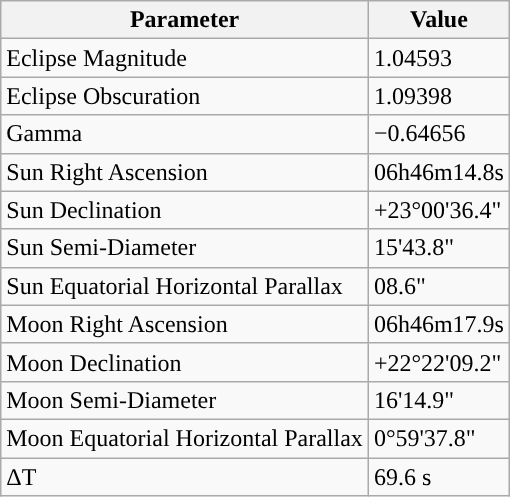<table class="wikitable">
<tr>
<th>Parameter</th>
<th>Value</th>
</tr>
<tr>
<td>Eclipse Magnitude</td>
<td>1.04593</td>
</tr>
<tr>
<td>Eclipse Obscuration</td>
<td>1.09398</td>
</tr>
<tr>
<td>Gamma</td>
<td>−0.64656</td>
</tr>
<tr>
<td>Sun Right Ascension</td>
<td>06h46m14.8s</td>
</tr>
<tr>
<td>Sun Declination</td>
<td>+23°00'36.4"</td>
</tr>
<tr>
<td>Sun Semi-Diameter</td>
<td>15'43.8"</td>
</tr>
<tr>
<td>Sun Equatorial Horizontal Parallax</td>
<td>08.6"</td>
</tr>
<tr>
<td>Moon Right Ascension</td>
<td>06h46m17.9s</td>
</tr>
<tr>
<td>Moon Declination</td>
<td>+22°22'09.2"</td>
</tr>
<tr>
<td>Moon Semi-Diameter</td>
<td>16'14.9"</td>
</tr>
<tr>
<td>Moon Equatorial Horizontal Parallax</td>
<td>0°59'37.8"</td>
</tr>
<tr>
<td>ΔT</td>
<td>69.6 s</td>
</tr>
</table>
